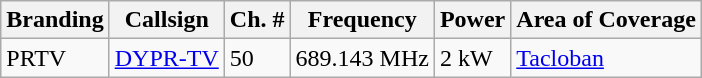<table class="wikitable sortable">
<tr>
<th>Branding</th>
<th>Callsign</th>
<th>Ch. #</th>
<th>Frequency</th>
<th>Power</th>
<th class="unsortable">Area of Coverage</th>
</tr>
<tr>
<td>PRTV</td>
<td><a href='#'>DYPR-TV</a></td>
<td>50</td>
<td>689.143 MHz</td>
<td>2 kW</td>
<td><a href='#'>Tacloban</a></td>
</tr>
</table>
